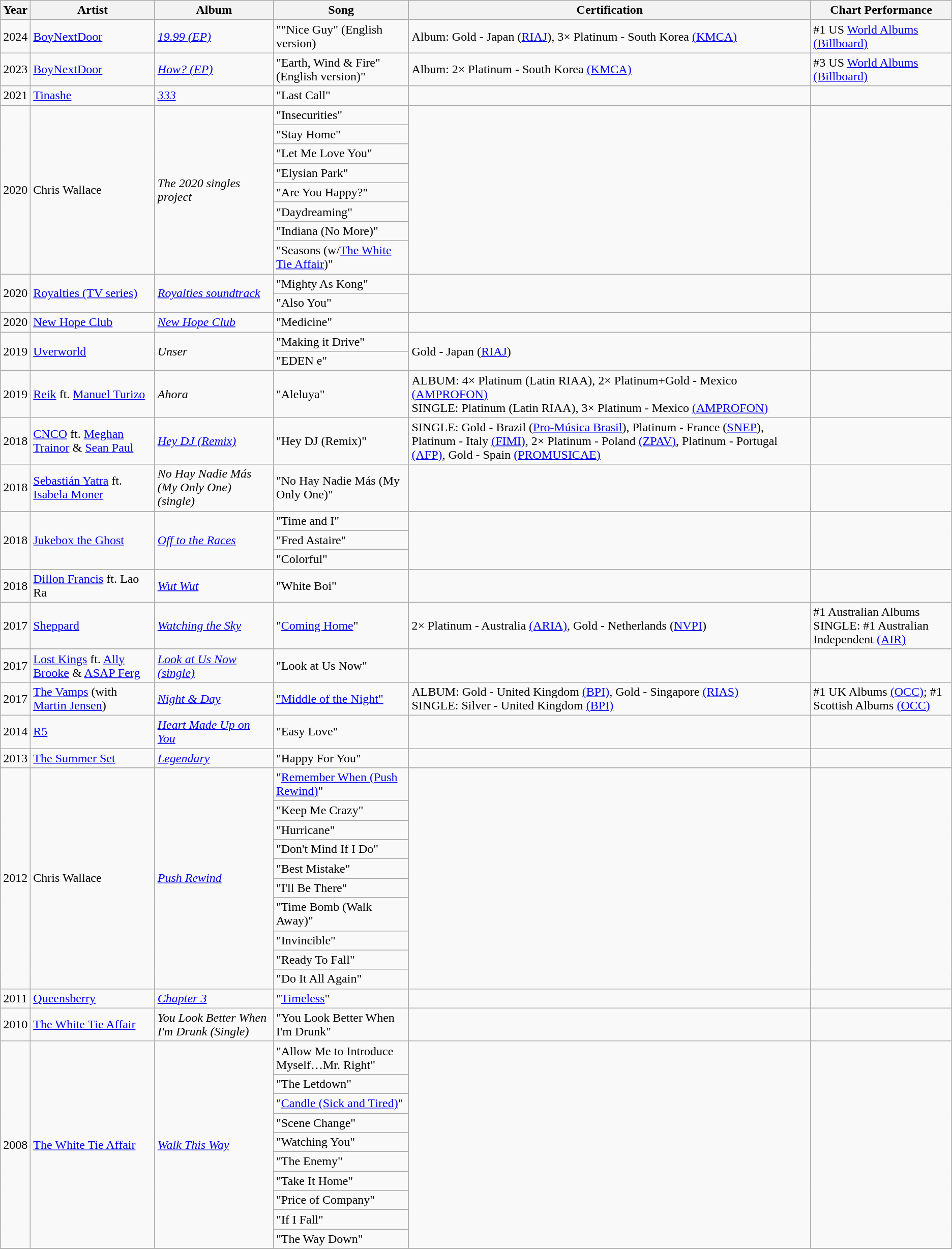<table class="wikitable">
<tr>
<th>Year</th>
<th>Artist</th>
<th>Album</th>
<th>Song</th>
<th>Certification</th>
<th>Chart Performance</th>
</tr>
<tr>
<td rowspan="1">2024</td>
<td rowspan="1"><a href='#'>BoyNextDoor</a></td>
<td rowspan="1"><em><a href='#'>19.99 (EP)</a></em></td>
<td>""Nice Guy" (English version)</td>
<td rowspan="1">Album: Gold - Japan (<a href='#'>RIAJ</a>), 3× Platinum - South Korea <a href='#'>(KMCA)</a></td>
<td>#1 US <a href='#'>World Albums</a> <a href='#'>(Billboard)</a></td>
</tr>
<tr>
<td rowspan="1">2023</td>
<td rowspan="1"><a href='#'>BoyNextDoor</a></td>
<td rowspan="1"><em><a href='#'>How? (EP)</a></em></td>
<td>"Earth, Wind & Fire" (English version)"</td>
<td rowspan="1">Album: 2× Platinum - South Korea <a href='#'>(KMCA)</a></td>
<td>#3 US <a href='#'>World Albums</a> <a href='#'>(Billboard)</a></td>
</tr>
<tr>
<td rowspan="1">2021</td>
<td rowspan="1"><a href='#'>Tinashe</a></td>
<td rowspan="1"><em><a href='#'>333</a></em></td>
<td>"Last Call"</td>
<td rowspan="1"></td>
</tr>
<tr>
<td rowspan="8">2020</td>
<td rowspan="8">Chris Wallace</td>
<td rowspan="8"><em>The 2020 singles project</em></td>
<td>"Insecurities"</td>
<td rowspan="8"></td>
<td rowspan="8"></td>
</tr>
<tr>
<td>"Stay Home"</td>
</tr>
<tr>
<td>"Let Me Love You"</td>
</tr>
<tr>
<td>"Elysian Park"</td>
</tr>
<tr>
<td>"Are You Happy?"</td>
</tr>
<tr>
<td>"Daydreaming"</td>
</tr>
<tr>
<td>"Indiana (No More)"</td>
</tr>
<tr>
<td>"Seasons (w/<a href='#'>The White Tie Affair</a>)"</td>
</tr>
<tr>
<td rowspan="2">2020</td>
<td rowspan="2"><a href='#'>Royalties (TV series)</a></td>
<td rowspan="2"><em><a href='#'>Royalties soundtrack</a></em></td>
<td>"Mighty As Kong"</td>
<td rowspan="2"></td>
<td rowspan="2"></td>
</tr>
<tr>
<td>"Also You"</td>
</tr>
<tr>
<td rowspan="1">2020</td>
<td rowspan="1"><a href='#'>New Hope Club</a></td>
<td rowspan="1"><em><a href='#'>New Hope Club</a></em></td>
<td>"Medicine"</td>
<td rowspan="1"></td>
<td rowspan="1"></td>
</tr>
<tr>
<td rowspan="2">2019</td>
<td rowspan="2"><a href='#'>Uverworld</a></td>
<td rowspan="2"><em>Unser</em></td>
<td>"Making it Drive"</td>
<td rowspan="2">Gold - Japan (<a href='#'>RIAJ</a>)</td>
<td rowspan="2"></td>
</tr>
<tr>
<td>"EDEN e"</td>
</tr>
<tr>
<td rowspan="1">2019</td>
<td rowspan="1"><a href='#'>Reik</a> ft. <a href='#'>Manuel Turizo</a></td>
<td rowspan="1"><em>Ahora</em></td>
<td>"Aleluya"</td>
<td>ALBUM: 4× Platinum (Latin RIAA), 2× Platinum+Gold - Mexico <a href='#'>(AMPROFON)</a><br>SINGLE: Platinum (Latin RIAA), 3× Platinum - Mexico <a href='#'>(AMPROFON)</a></td>
<td rowspan="1"></td>
</tr>
<tr>
<td rowspan="1">2018</td>
<td rowspan="1"><a href='#'>CNCO</a> ft. <a href='#'>Meghan Trainor</a> & <a href='#'>Sean Paul</a></td>
<td rowspan="1"><em><a href='#'>Hey DJ (Remix)</a></em></td>
<td>"Hey DJ (Remix)"</td>
<td>SINGLE: Gold - Brazil (<a href='#'>Pro-Música Brasil</a>), Platinum - France (<a href='#'>SNEP</a>), Platinum - Italy <a href='#'>(FIMI)</a>, 2× Platinum - Poland <a href='#'>(ZPAV)</a>, Platinum - Portugal <a href='#'>(AFP)</a>, Gold - Spain <a href='#'>(PROMUSICAE)</a></td>
<td rowspan="1"></td>
</tr>
<tr>
<td rowspan="1">2018</td>
<td rowspan="1"><a href='#'>Sebastián Yatra</a> ft. <a href='#'>Isabela Moner</a></td>
<td rowspan="1"><em>No Hay Nadie Más (My Only One) (single)</em></td>
<td>"No Hay Nadie Más (My Only One)"</td>
<td rowspan="1"></td>
<td rowspan="1"></td>
</tr>
<tr>
<td rowspan="3">2018</td>
<td rowspan="3"><a href='#'>Jukebox the Ghost</a></td>
<td rowspan="3"><em><a href='#'>Off to the Races</a></em></td>
<td>"Time and I"</td>
<td rowspan="3"></td>
<td rowspan="3"></td>
</tr>
<tr>
<td>"Fred Astaire"</td>
</tr>
<tr>
<td>"Colorful"</td>
</tr>
<tr>
<td rowspan="1">2018</td>
<td rowspan="1"><a href='#'>Dillon Francis</a> ft. Lao Ra</td>
<td rowspan="1"><em><a href='#'>Wut Wut</a></em></td>
<td>"White Boi"</td>
<td rowspan="1"></td>
<td rowspan="1"></td>
</tr>
<tr>
<td rowspan="1">2017</td>
<td rowspan="1"><a href='#'>Sheppard</a></td>
<td rowspan="1"><em><a href='#'>Watching the Sky</a></em></td>
<td>"<a href='#'>Coming Home</a>"</td>
<td>2× Platinum - Australia <a href='#'>(ARIA)</a>, Gold - Netherlands (<a href='#'>NVPI</a>)</td>
<td rowspan="1">#1 Australian Albums <br>SINGLE: #1 Australian Independent <a href='#'>(AIR)</a></td>
</tr>
<tr>
<td rowspan="1">2017</td>
<td rowspan="1"><a href='#'>Lost Kings</a> ft. <a href='#'>Ally Brooke</a> & <a href='#'>ASAP Ferg</a></td>
<td rowspan="1"><em><a href='#'>Look at Us Now (single)</a></em></td>
<td>"Look at Us Now"</td>
<td rowspan="1"></td>
<td rowspan="1"></td>
</tr>
<tr>
<td rowspan="1">2017</td>
<td rowspan="1"><a href='#'>The Vamps</a> (with <a href='#'>Martin Jensen</a>)</td>
<td rowspan="1"><em><a href='#'>Night & Day</a></em></td>
<td><a href='#'>"Middle of the Night"</a></td>
<td>ALBUM: Gold - United Kingdom <a href='#'>(BPI)</a>, Gold - Singapore <a href='#'>(RIAS)</a><br>SINGLE: Silver - United Kingdom <a href='#'>(BPI)</a></td>
<td rowspan="1">#1 UK Albums <a href='#'>(OCC)</a>; #1 Scottish Albums <a href='#'>(OCC)</a></td>
</tr>
<tr>
<td rowspan="1">2014</td>
<td rowspan="1"><a href='#'>R5</a></td>
<td rowspan="1"><em><a href='#'>Heart Made Up on You</a></em></td>
<td>"Easy Love"</td>
<td rowspan="1"></td>
<td rowspan="1"></td>
</tr>
<tr>
<td rowspan="1">2013</td>
<td rowspan="1"><a href='#'>The Summer Set</a></td>
<td rowspan="1"><em><a href='#'>Legendary</a></em></td>
<td>"Happy For You"</td>
<td rowspan="1"></td>
<td rowspan="1"></td>
</tr>
<tr>
<td rowspan="10">2012</td>
<td rowspan="10">Chris Wallace</td>
<td rowspan="10"><em><a href='#'>Push Rewind</a></em></td>
<td>"<a href='#'>Remember When (Push Rewind)</a>"</td>
<td rowspan="10"></td>
<td rowspan="10"></td>
</tr>
<tr>
<td>"Keep Me Crazy"</td>
</tr>
<tr>
<td>"Hurricane"</td>
</tr>
<tr>
<td>"Don't Mind If I Do"</td>
</tr>
<tr>
<td>"Best Mistake"</td>
</tr>
<tr>
<td>"I'll Be There"</td>
</tr>
<tr>
<td>"Time Bomb (Walk Away)"</td>
</tr>
<tr>
<td>"Invincible"</td>
</tr>
<tr>
<td>"Ready To Fall"</td>
</tr>
<tr>
<td>"Do It All Again"</td>
</tr>
<tr>
<td rowspan="1">2011</td>
<td rowspan="1"><a href='#'>Queensberry</a></td>
<td rowspan="1"><em><a href='#'>Chapter 3</a></em></td>
<td>"<a href='#'>Timeless</a>"</td>
<td rowspan="1"></td>
<td rowspan="1"></td>
</tr>
<tr>
<td>2010</td>
<td rowspan="1"><a href='#'>The White Tie Affair</a></td>
<td rowspan="1"><em>You Look Better When I'm Drunk (Single)</em></td>
<td>"You Look Better When I'm Drunk"</td>
<td rowspan="1"></td>
<td rowspan="1"></td>
</tr>
<tr>
<td rowspan="10">2008</td>
<td rowspan="10"><a href='#'>The White Tie Affair</a></td>
<td rowspan="10"><em><a href='#'>Walk This Way</a></em></td>
<td>"Allow Me to Introduce Myself…Mr. Right"</td>
<td rowspan="10"></td>
<td rowspan="10"></td>
</tr>
<tr>
<td>"The Letdown"</td>
</tr>
<tr>
<td>"<a href='#'>Candle (Sick and Tired)</a>"</td>
</tr>
<tr>
<td>"Scene Change"</td>
</tr>
<tr>
<td>"Watching You"</td>
</tr>
<tr>
<td>"The Enemy"</td>
</tr>
<tr>
<td>"Take It Home"</td>
</tr>
<tr>
<td>"Price of Company"</td>
</tr>
<tr>
<td>"If I Fall"</td>
</tr>
<tr>
<td>"The Way Down"</td>
</tr>
<tr>
</tr>
</table>
